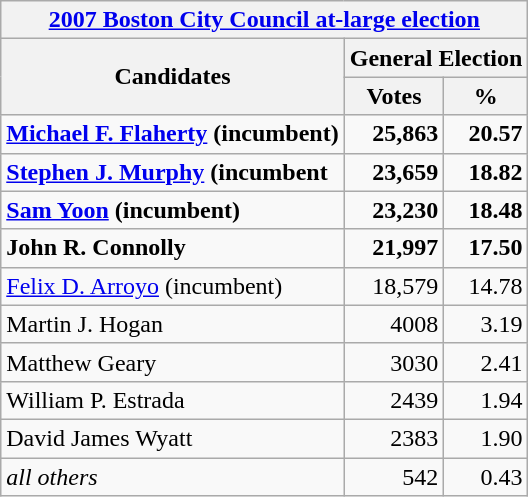<table class=wikitable>
<tr>
<th colspan=3><a href='#'>2007 Boston City Council at-large election</a></th>
</tr>
<tr>
<th colspan=1 rowspan=2><strong>Candidates</strong></th>
<th colspan=2><strong>General Election</strong></th>
</tr>
<tr>
<th>Votes</th>
<th>%</th>
</tr>
<tr>
<td><strong><a href='#'>Michael F. Flaherty</a> (incumbent)</strong></td>
<td align="right"><strong>25,863</strong></td>
<td align="right"><strong>20.57</strong></td>
</tr>
<tr>
<td><strong><a href='#'>Stephen J. Murphy</a> (incumbent</strong></td>
<td align="right"><strong>23,659</strong></td>
<td align="right"><strong>18.82</strong></td>
</tr>
<tr>
<td><strong><a href='#'>Sam Yoon</a> (incumbent)</strong></td>
<td align="right"><strong>23,230</strong></td>
<td align="right"><strong>18.48</strong></td>
</tr>
<tr>
<td><strong>John R. Connolly</strong></td>
<td align="right"><strong>21,997</strong></td>
<td align="right"><strong>17.50</strong></td>
</tr>
<tr>
<td><a href='#'>Felix D. Arroyo</a> (incumbent)</td>
<td align="right">18,579</td>
<td align="right">14.78</td>
</tr>
<tr>
<td>Martin J. Hogan</td>
<td align="right">4008</td>
<td align="right">3.19</td>
</tr>
<tr>
<td>Matthew Geary</td>
<td align="right">3030</td>
<td align="right">2.41</td>
</tr>
<tr>
<td>William P. Estrada</td>
<td align="right">2439</td>
<td align="right">1.94</td>
</tr>
<tr>
<td>David James Wyatt</td>
<td align="right">2383</td>
<td align="right">1.90</td>
</tr>
<tr>
<td><em>all others</em></td>
<td align="right">542</td>
<td align="right">0.43</td>
</tr>
</table>
